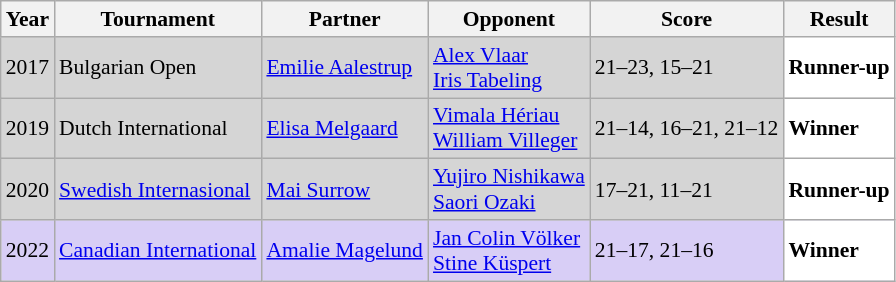<table class="sortable wikitable" style="font-size: 90%;">
<tr>
<th>Year</th>
<th>Tournament</th>
<th>Partner</th>
<th>Opponent</th>
<th>Score</th>
<th>Result</th>
</tr>
<tr style="background:#D5D5D5">
<td align="center">2017</td>
<td align="left">Bulgarian Open</td>
<td align="left"> <a href='#'>Emilie Aalestrup</a></td>
<td align="left"> <a href='#'>Alex Vlaar</a><br> <a href='#'>Iris Tabeling</a></td>
<td align="left">21–23, 15–21</td>
<td style="text-align:left; background:white"> <strong>Runner-up</strong></td>
</tr>
<tr style="background:#D5D5D5">
<td align="center">2019</td>
<td align="left">Dutch International</td>
<td align="left"> <a href='#'>Elisa Melgaard</a></td>
<td align="left"> <a href='#'>Vimala Hériau</a><br> <a href='#'>William Villeger</a></td>
<td align="left">21–14, 16–21, 21–12</td>
<td style="text-align:left; background:white"> <strong>Winner</strong></td>
</tr>
<tr style="background:#D5D5D5">
<td align="center">2020</td>
<td align="left"><a href='#'>Swedish Internasional</a></td>
<td align="left"> <a href='#'>Mai Surrow</a></td>
<td align="left"> <a href='#'>Yujiro Nishikawa</a><br> <a href='#'>Saori Ozaki</a></td>
<td align="left">17–21, 11–21</td>
<td style="text-align:left; background:white"> <strong>Runner-up</strong></td>
</tr>
<tr bgcolor="#D8CEF6">
<td align="center">2022</td>
<td align="left"><a href='#'>Canadian International</a></td>
<td align="left"> <a href='#'>Amalie Magelund</a></td>
<td align="left"> <a href='#'>Jan Colin Völker</a><br> <a href='#'>Stine Küspert</a></td>
<td align="left">21–17, 21–16</td>
<td style="text-align:left; background:white"> <strong>Winner</strong></td>
</tr>
</table>
